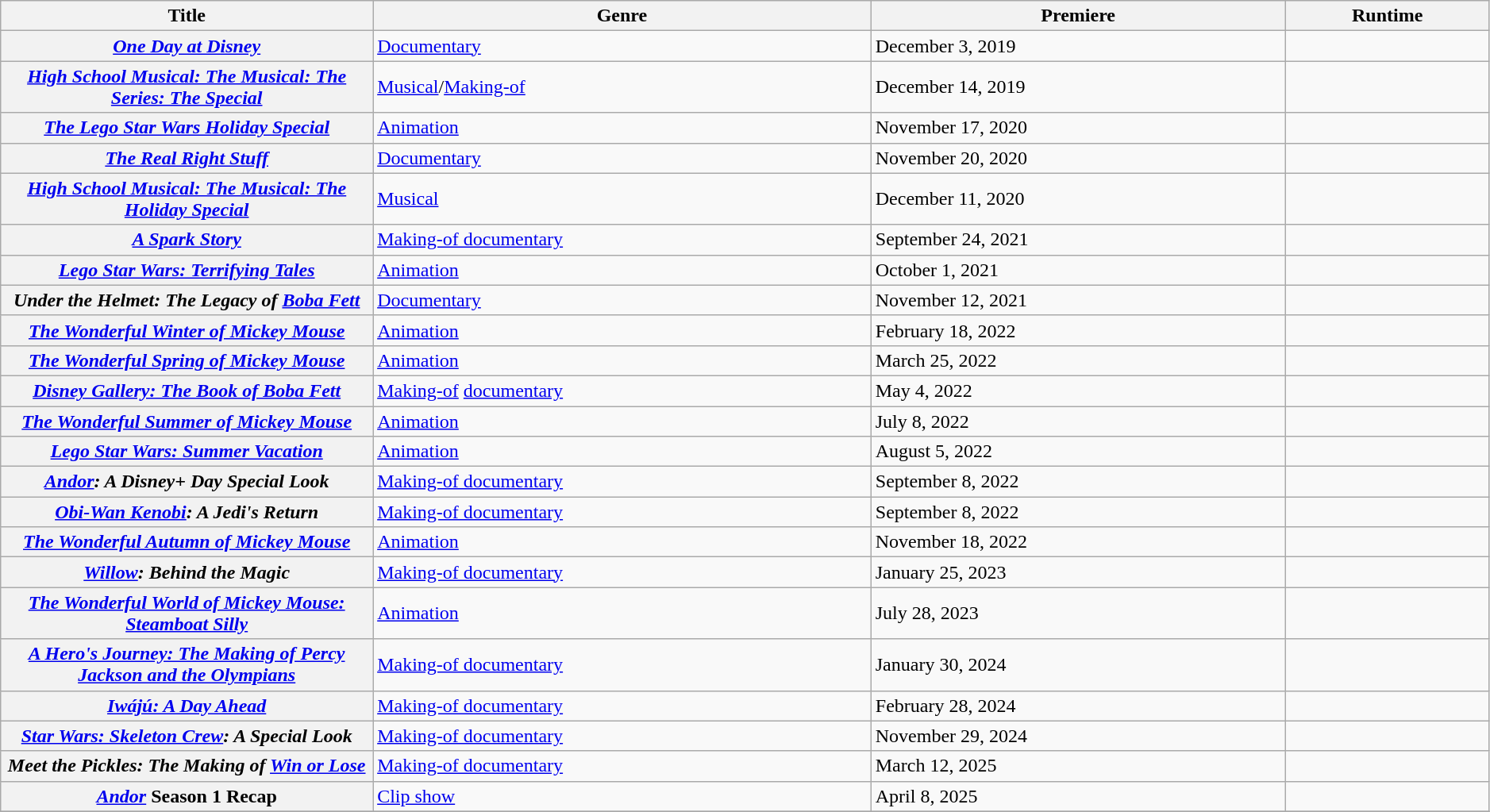<table class="wikitable sortable plainrowheaders" style="width:99%;">
<tr>
<th scope="col" style="width:25%;">Title</th>
<th>Genre</th>
<th>Premiere</th>
<th>Runtime</th>
</tr>
<tr>
<th scope="row"><em><a href='#'>One Day at Disney</a></em></th>
<td><a href='#'>Documentary</a></td>
<td>December 3, 2019</td>
<td></td>
</tr>
<tr>
<th scope="row"><em><a href='#'>High School Musical: The Musical: The Series: The Special</a></em></th>
<td><a href='#'>Musical</a>/<a href='#'>Making-of</a></td>
<td>December 14, 2019</td>
<td></td>
</tr>
<tr>
<th scope="row"><em><a href='#'>The Lego Star Wars Holiday Special</a></em></th>
<td><a href='#'>Animation</a></td>
<td>November 17, 2020</td>
<td></td>
</tr>
<tr>
<th scope="row"><em><a href='#'>The Real Right Stuff</a></em></th>
<td><a href='#'>Documentary</a></td>
<td>November 20, 2020</td>
<td></td>
</tr>
<tr>
<th scope="row"><em><a href='#'>High School Musical: The Musical: The Holiday Special</a></em></th>
<td><a href='#'>Musical</a></td>
<td>December 11, 2020</td>
<td></td>
</tr>
<tr>
<th scope="row"><em><a href='#'>A Spark Story</a></em></th>
<td><a href='#'>Making-of documentary</a></td>
<td>September 24, 2021</td>
<td></td>
</tr>
<tr>
<th scope="row"><em><a href='#'>Lego Star Wars: Terrifying Tales</a></em></th>
<td><a href='#'>Animation</a></td>
<td>October 1, 2021</td>
<td></td>
</tr>
<tr>
<th scope="row"><em>Under the Helmet: The Legacy of <a href='#'>Boba Fett</a></em></th>
<td><a href='#'>Documentary</a></td>
<td>November 12, 2021</td>
<td></td>
</tr>
<tr>
<th scope="row"><em><a href='#'>The Wonderful Winter of Mickey Mouse</a></em></th>
<td><a href='#'>Animation</a></td>
<td>February 18, 2022</td>
<td></td>
</tr>
<tr>
<th scope="row"><em><a href='#'>The Wonderful Spring of Mickey Mouse</a></em></th>
<td><a href='#'>Animation</a></td>
<td>March 25, 2022</td>
<td></td>
</tr>
<tr>
<th scope="row"><em><a href='#'>Disney Gallery: The Book of Boba Fett</a></em></th>
<td><a href='#'>Making-of</a> <a href='#'>documentary</a></td>
<td>May 4, 2022</td>
<td></td>
</tr>
<tr>
<th scope="row"><em><a href='#'>The Wonderful Summer of Mickey Mouse</a></em></th>
<td><a href='#'>Animation</a></td>
<td>July 8, 2022</td>
<td></td>
</tr>
<tr>
<th scope="row"><em><a href='#'>Lego Star Wars: Summer Vacation</a></em></th>
<td><a href='#'>Animation</a></td>
<td>August 5, 2022</td>
<td></td>
</tr>
<tr>
<th scope="row"><em><a href='#'>Andor</a>: A Disney+ Day Special Look</em></th>
<td><a href='#'>Making-of documentary</a></td>
<td>September 8, 2022</td>
<td></td>
</tr>
<tr>
<th scope="row"><em><a href='#'>Obi-Wan Kenobi</a>: A Jedi's Return</em></th>
<td><a href='#'>Making-of documentary</a></td>
<td>September 8, 2022</td>
<td></td>
</tr>
<tr>
<th scope="row"><em><a href='#'>The Wonderful Autumn of Mickey Mouse</a></em></th>
<td><a href='#'>Animation</a></td>
<td>November 18, 2022</td>
<td></td>
</tr>
<tr>
<th scope="row"><em><a href='#'>Willow</a>: Behind the Magic</em></th>
<td><a href='#'>Making-of documentary</a></td>
<td>January 25, 2023</td>
<td></td>
</tr>
<tr>
<th scope="row"><em><a href='#'>The Wonderful World of Mickey Mouse: Steamboat Silly</a></em></th>
<td><a href='#'>Animation</a></td>
<td>July 28, 2023</td>
<td></td>
</tr>
<tr>
<th scope="row"><em><a href='#'>A Hero's Journey: The Making of Percy Jackson and the Olympians</a></em></th>
<td><a href='#'>Making-of documentary</a></td>
<td>January 30, 2024</td>
<td></td>
</tr>
<tr>
<th scope="row"><a href='#'><em>Iwájú: A Day Ahead</em></a></th>
<td><a href='#'>Making-of documentary</a></td>
<td>February 28, 2024</td>
<td></td>
</tr>
<tr>
<th scope="row"><em><a href='#'>Star Wars: Skeleton Crew</a>: A Special Look</em></th>
<td><a href='#'>Making-of documentary</a></td>
<td>November 29, 2024</td>
<td></td>
</tr>
<tr>
<th scope="row"><em>Meet the Pickles: The Making of <a href='#'>Win or Lose</a></em></th>
<td><a href='#'>Making-of documentary</a></td>
<td>March 12, 2025</td>
<td></td>
</tr>
<tr>
<th scope="row"><em><a href='#'>Andor</a></em> Season 1 Recap</th>
<td><a href='#'>Clip show</a></td>
<td>April 8, 2025</td>
<td></td>
</tr>
<tr>
</tr>
</table>
